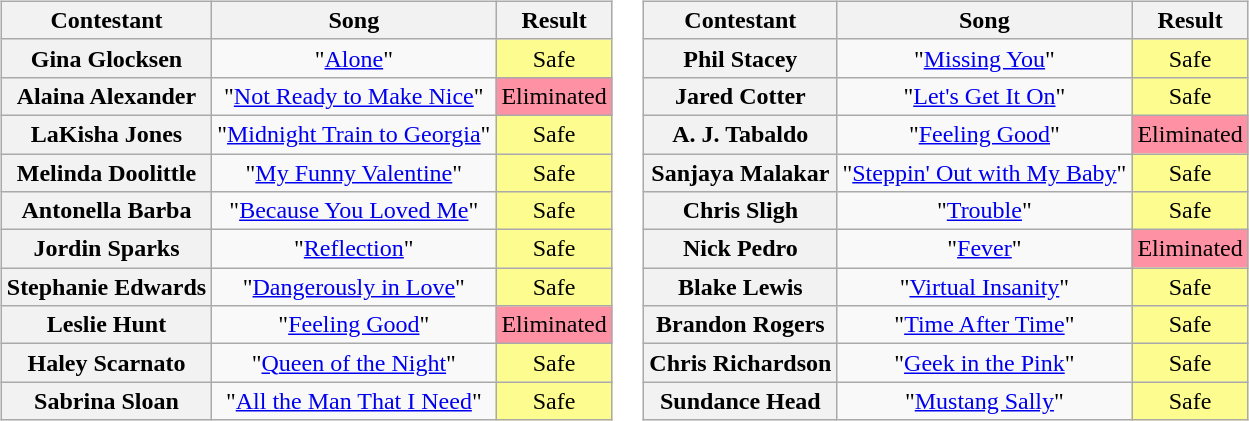<table>
<tr>
<td valign="top"><br><table class="wikitable" style="text-align:center;">
<tr>
<th scope="col">Contestant</th>
<th scope="col">Song</th>
<th scope="col">Result</th>
</tr>
<tr>
<th scope="row">Gina Glocksen</th>
<td>"<a href='#'>Alone</a>"</td>
<td bgcolor="FDFC8F">Safe</td>
</tr>
<tr>
<th scope="row">Alaina Alexander</th>
<td>"<a href='#'>Not Ready to Make Nice</a>"</td>
<td bgcolor="FF91A4">Eliminated</td>
</tr>
<tr>
<th scope="row">LaKisha Jones</th>
<td>"<a href='#'>Midnight Train to Georgia</a>"</td>
<td bgcolor="FDFC8F">Safe</td>
</tr>
<tr>
<th scope="row">Melinda Doolittle</th>
<td>"<a href='#'>My Funny Valentine</a>"</td>
<td bgcolor="FDFC8F">Safe</td>
</tr>
<tr>
<th scope="row">Antonella Barba</th>
<td>"<a href='#'>Because You Loved Me</a>"</td>
<td bgcolor="FDFC8F">Safe</td>
</tr>
<tr>
<th scope="row">Jordin Sparks</th>
<td>"<a href='#'>Reflection</a>"</td>
<td bgcolor="FDFC8F">Safe</td>
</tr>
<tr>
<th scope="row">Stephanie Edwards</th>
<td>"<a href='#'>Dangerously in Love</a>"</td>
<td bgcolor="FDFC8F">Safe</td>
</tr>
<tr>
<th scope="row">Leslie Hunt</th>
<td>"<a href='#'>Feeling Good</a>"</td>
<td bgcolor="FF91A4">Eliminated</td>
</tr>
<tr>
<th scope="row">Haley Scarnato</th>
<td>"<a href='#'>Queen of the Night</a>"</td>
<td bgcolor="FDFC8F">Safe</td>
</tr>
<tr>
<th scope="row">Sabrina Sloan</th>
<td>"<a href='#'>All the Man That I Need</a>"</td>
<td bgcolor="FDFC8F">Safe</td>
</tr>
</table>
</td>
<td valign="top"><br><table class="wikitable" style="text-align:center;">
<tr>
<th scope="col">Contestant</th>
<th scope="col">Song</th>
<th scope="col">Result</th>
</tr>
<tr>
<th scope="row">Phil Stacey</th>
<td>"<a href='#'>Missing You</a>"</td>
<td bgcolor="FDFC8F">Safe</td>
</tr>
<tr>
<th scope="row">Jared Cotter</th>
<td>"<a href='#'>Let's Get It On</a>"</td>
<td bgcolor="FDFC8F">Safe</td>
</tr>
<tr>
<th scope="row">A. J. Tabaldo</th>
<td>"<a href='#'>Feeling Good</a>"</td>
<td bgcolor="FF91A4">Eliminated</td>
</tr>
<tr>
<th scope="row">Sanjaya Malakar</th>
<td>"<a href='#'>Steppin' Out with My Baby</a>"</td>
<td bgcolor="FDFC8F">Safe</td>
</tr>
<tr>
<th scope="row">Chris Sligh</th>
<td>"<a href='#'>Trouble</a>"</td>
<td bgcolor="FDFC8F">Safe</td>
</tr>
<tr>
<th scope="row">Nick Pedro</th>
<td>"<a href='#'>Fever</a>"</td>
<td bgcolor="FF91A4">Eliminated</td>
</tr>
<tr>
<th scope="row">Blake Lewis</th>
<td>"<a href='#'>Virtual Insanity</a>"</td>
<td bgcolor="FDFC8F">Safe</td>
</tr>
<tr>
<th scope="row">Brandon Rogers</th>
<td>"<a href='#'>Time After Time</a>"</td>
<td bgcolor="FDFC8F">Safe</td>
</tr>
<tr>
<th scope="row">Chris Richardson</th>
<td>"<a href='#'>Geek in the Pink</a>"</td>
<td bgcolor="FDFC8F">Safe</td>
</tr>
<tr>
<th scope="row">Sundance Head</th>
<td>"<a href='#'>Mustang Sally</a>"</td>
<td bgcolor="FDFC8F">Safe</td>
</tr>
</table>
</td>
</tr>
</table>
